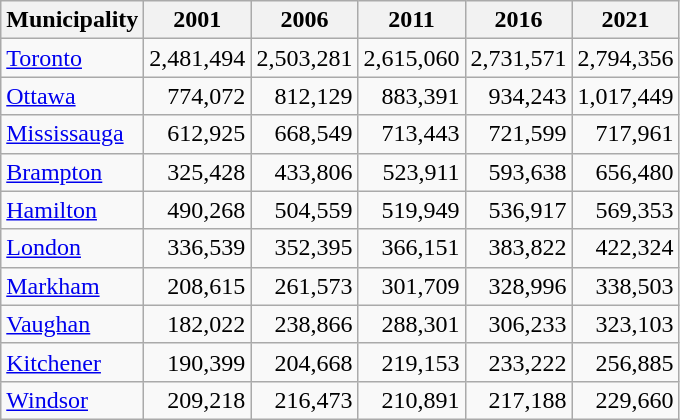<table class="wikitable sortable">
<tr ">
<th>Municipality</th>
<th>2001</th>
<th>2006</th>
<th>2011</th>
<th>2016</th>
<th>2021</th>
</tr>
<tr style="text-align:right;">
<td style="text-align:left;"><a href='#'>Toronto</a></td>
<td>2,481,494</td>
<td>2,503,281</td>
<td>2,615,060</td>
<td>2,731,571</td>
<td>2,794,356</td>
</tr>
<tr style="text-align:right;">
<td style="text-align:left;"><a href='#'>Ottawa</a></td>
<td>774,072</td>
<td>812,129</td>
<td>883,391</td>
<td>934,243</td>
<td>1,017,449</td>
</tr>
<tr style="text-align:right;">
<td style="text-align:left;"><a href='#'>Mississauga</a></td>
<td>612,925</td>
<td>668,549</td>
<td>713,443</td>
<td>721,599</td>
<td>717,961</td>
</tr>
<tr style="text-align:right;">
<td style="text-align:left;"><a href='#'>Brampton</a></td>
<td>325,428</td>
<td>433,806</td>
<td>523,911</td>
<td>593,638</td>
<td>656,480</td>
</tr>
<tr style="text-align:right;">
<td style="text-align:left;"><a href='#'>Hamilton</a></td>
<td>490,268</td>
<td>504,559</td>
<td>519,949</td>
<td>536,917</td>
<td>569,353</td>
</tr>
<tr style="text-align:right;">
<td style="text-align:left;"><a href='#'>London</a></td>
<td>336,539</td>
<td>352,395</td>
<td>366,151</td>
<td>383,822</td>
<td>422,324</td>
</tr>
<tr style="text-align:right;">
<td style="text-align:left;"><a href='#'>Markham</a></td>
<td>208,615</td>
<td>261,573</td>
<td>301,709</td>
<td>328,996</td>
<td>338,503</td>
</tr>
<tr style="text-align:right;">
<td style="text-align:left;"><a href='#'>Vaughan</a></td>
<td>182,022</td>
<td>238,866</td>
<td>288,301</td>
<td>306,233</td>
<td>323,103</td>
</tr>
<tr style="text-align:right;">
<td style="text-align:left;"><a href='#'>Kitchener</a></td>
<td>190,399</td>
<td>204,668</td>
<td>219,153</td>
<td>233,222</td>
<td>256,885</td>
</tr>
<tr style="text-align:right;">
<td style="text-align:left;"><a href='#'>Windsor</a></td>
<td>209,218</td>
<td>216,473</td>
<td>210,891</td>
<td>217,188</td>
<td>229,660</td>
</tr>
</table>
